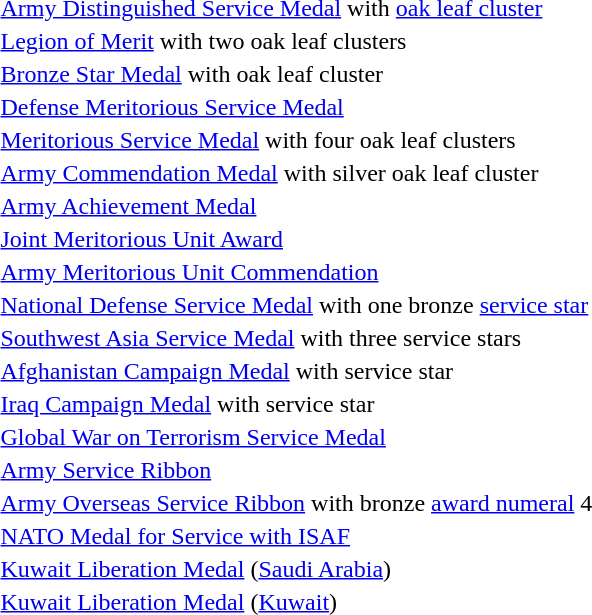<table>
<tr>
<td> <a href='#'>Army Distinguished Service Medal</a> with <a href='#'>oak leaf cluster</a></td>
</tr>
<tr>
<td><span></span><span></span> <a href='#'>Legion of Merit</a> with two oak leaf clusters</td>
</tr>
<tr>
<td> <a href='#'>Bronze Star Medal</a> with oak leaf cluster</td>
</tr>
<tr>
<td> <a href='#'>Defense Meritorious Service Medal</a></td>
</tr>
<tr>
<td><span></span><span></span><span></span><span></span> <a href='#'>Meritorious Service Medal</a> with four oak leaf clusters</td>
</tr>
<tr>
<td> <a href='#'>Army Commendation Medal</a> with silver oak leaf cluster</td>
</tr>
<tr>
<td> <a href='#'>Army Achievement Medal</a></td>
</tr>
<tr>
<td> <a href='#'>Joint Meritorious Unit Award</a></td>
</tr>
<tr>
<td> <a href='#'>Army Meritorious Unit Commendation</a></td>
</tr>
<tr>
<td> <a href='#'>National Defense Service Medal</a> with one bronze <a href='#'>service star</a></td>
</tr>
<tr>
<td><span></span><span></span><span></span> <a href='#'>Southwest Asia Service Medal</a> with three service stars</td>
</tr>
<tr>
<td> <a href='#'>Afghanistan Campaign Medal</a> with service star</td>
</tr>
<tr>
<td> <a href='#'>Iraq Campaign Medal</a> with service star</td>
</tr>
<tr>
<td> <a href='#'>Global War on Terrorism Service Medal</a></td>
</tr>
<tr>
<td> <a href='#'>Army Service Ribbon</a></td>
</tr>
<tr>
<td><span></span> <a href='#'>Army Overseas Service Ribbon</a> with bronze <a href='#'>award numeral</a> 4</td>
</tr>
<tr>
<td> <a href='#'>NATO Medal for Service with ISAF</a></td>
</tr>
<tr>
<td> <a href='#'>Kuwait Liberation Medal</a> (<a href='#'>Saudi Arabia</a>)</td>
</tr>
<tr>
<td> <a href='#'>Kuwait Liberation Medal</a> (<a href='#'>Kuwait</a>)</td>
</tr>
</table>
